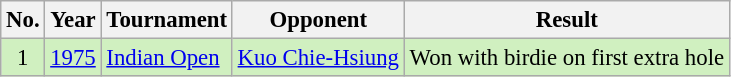<table class="wikitable" style="font-size:95%;">
<tr>
<th>No.</th>
<th>Year</th>
<th>Tournament</th>
<th>Opponent</th>
<th>Result</th>
</tr>
<tr style="background:#D0F0C0;">
<td align=center>1</td>
<td><a href='#'>1975</a></td>
<td><a href='#'>Indian Open</a></td>
<td> <a href='#'>Kuo Chie-Hsiung</a></td>
<td>Won with birdie on first extra hole</td>
</tr>
</table>
